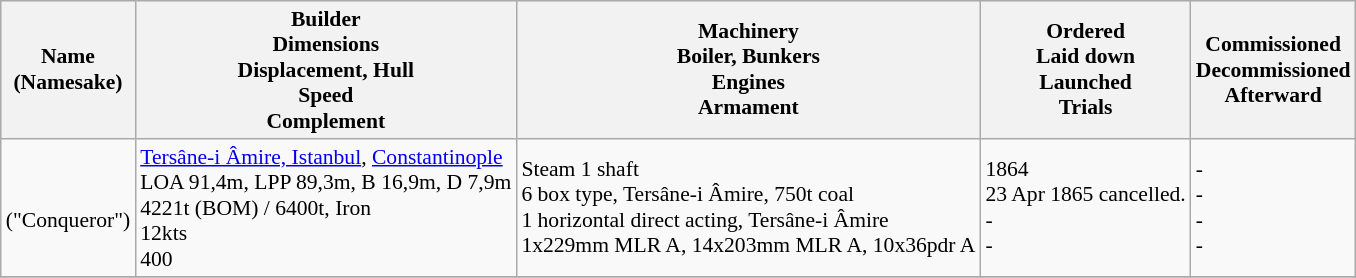<table class="wikitable" style="font-size:90%;">
<tr bgcolor="#e6e9ff">
<th>Name<br>(Namesake)</th>
<th>Builder<br>Dimensions<br>Displacement, Hull<br>Speed<br>Complement</th>
<th>Machinery<br>Boiler, Bunkers<br>Engines<br>Armament</th>
<th>Ordered<br>Laid down<br>Launched<br>Trials</th>
<th>Commissioned<br>Decommissioned<br>Afterward</th>
</tr>
<tr ---->
<td><br>("Conqueror")</td>
<td> <a href='#'>Tersâne-i Âmire, Istanbul</a>, <a href='#'>Constantinople</a><br>LOA 91,4m, LPP 89,3m, B 16,9m, D 7,9m<br>4221t (BOM) / 6400t, Iron<br>12kts<br>400</td>
<td>Steam 1 shaft<br>6 box type, Tersâne-i Âmire, 750t coal<br>1 horizontal direct acting, Tersâne-i Âmire<br>1x229mm MLR A, 14x203mm MLR A, 10x36pdr A</td>
<td>1864<br>23 Apr 1865 cancelled.<br>-<br>-</td>
<td>-<br>-<br>-<br>-</td>
</tr>
<tr ---->
</tr>
</table>
